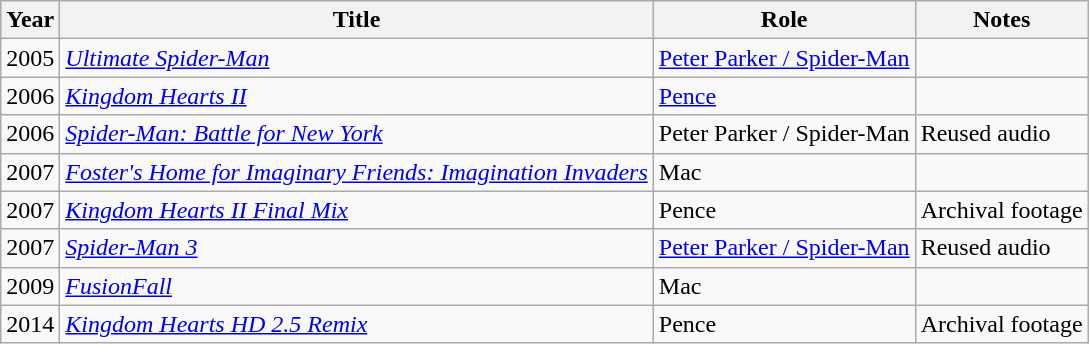<table class=wikitable>
<tr>
<th>Year</th>
<th>Title</th>
<th>Role</th>
<th>Notes</th>
</tr>
<tr>
<td>2005</td>
<td><em><a href='#'>Ultimate Spider-Man</a></em></td>
<td><a href='#'>Peter Parker / Spider-Man</a></td>
<td></td>
</tr>
<tr>
<td>2006</td>
<td><em><a href='#'>Kingdom Hearts II</a></em></td>
<td><a href='#'>Pence</a></td>
<td></td>
</tr>
<tr>
<td>2006</td>
<td><em><a href='#'>Spider-Man: Battle for New York</a></em></td>
<td>Peter Parker / Spider-Man</td>
<td>Reused audio</td>
</tr>
<tr>
<td>2007</td>
<td><em><a href='#'>Foster's Home for Imaginary Friends: Imagination Invaders</a></em></td>
<td>Mac</td>
<td></td>
</tr>
<tr>
<td>2007</td>
<td><em><a href='#'>Kingdom Hearts II Final Mix</a></em></td>
<td>Pence</td>
<td>Archival footage</td>
</tr>
<tr>
<td>2007</td>
<td><em><a href='#'>Spider-Man 3</a></em></td>
<td><a href='#'>Peter Parker / Spider-Man</a></td>
<td>Reused audio</td>
</tr>
<tr>
<td>2009</td>
<td><em><a href='#'>FusionFall</a></em></td>
<td>Mac</td>
<td></td>
</tr>
<tr>
<td>2014</td>
<td><em><a href='#'>Kingdom Hearts HD 2.5 Remix</a></em></td>
<td>Pence</td>
<td>Archival footage</td>
</tr>
</table>
